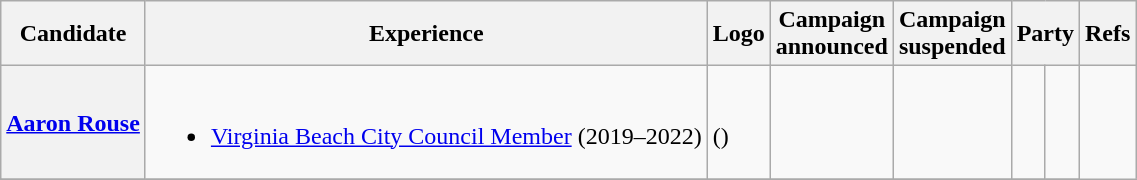<table class="wikitable sortable">
<tr>
<th scope="col">Candidate</th>
<th scope="col">Experience</th>
<th scope="col">Logo</th>
<th scope="col">Campaign<br>announced</th>
<th scope="col">Campaign<br>suspended</th>
<th scope="col" colspan="2" class="unsortable">Party</th>
<th scope="col">Refs</th>
</tr>
<tr>
<th><a href='#'>Aaron Rouse</a></th>
<td><br><ul><li><a href='#'>Virginia Beach City Council Member</a> (2019–2022)</li></ul></td>
<td><br>()</td>
<td></td>
<td></td>
<td></td>
<td></td>
</tr>
<tr>
</tr>
</table>
